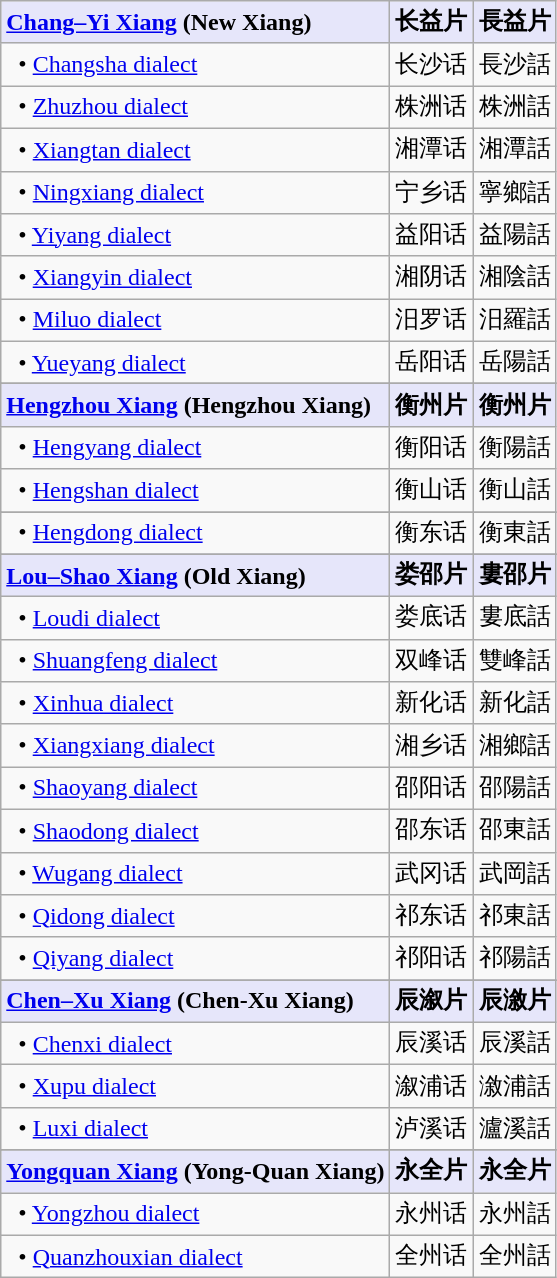<table class="wikitable">
<tr bgcolor="E6E6FA">
<td><strong><a href='#'>Chang–Yi Xiang</a> (New Xiang)</strong></td>
<td><strong>长益片</strong></td>
<td><strong>長益片</strong></td>
</tr>
<tr>
<td>  • <a href='#'>Changsha dialect</a></td>
<td>长沙话</td>
<td>長沙話</td>
</tr>
<tr>
<td>  • <a href='#'>Zhuzhou dialect</a></td>
<td>株洲话</td>
<td>株洲話</td>
</tr>
<tr>
<td>  • <a href='#'>Xiangtan dialect</a></td>
<td>湘潭话</td>
<td>湘潭話</td>
</tr>
<tr>
<td>  • <a href='#'>Ningxiang dialect</a></td>
<td>宁乡话</td>
<td>寧鄉話</td>
</tr>
<tr>
<td>  • <a href='#'>Yiyang dialect</a></td>
<td>益阳话</td>
<td>益陽話</td>
</tr>
<tr>
<td>  • <a href='#'>Xiangyin dialect</a></td>
<td>湘阴话</td>
<td>湘陰話</td>
</tr>
<tr>
<td>  • <a href='#'>Miluo dialect</a></td>
<td>汨罗话</td>
<td>汨羅話</td>
</tr>
<tr>
<td>  • <a href='#'>Yueyang dialect</a></td>
<td>岳阳话</td>
<td>岳陽話</td>
</tr>
<tr>
</tr>
<tr bgcolor="E6E6FA">
<td><strong><a href='#'>Hengzhou Xiang</a> (Hengzhou Xiang)</strong></td>
<td><strong>衡州片</strong></td>
<td><strong>衡州片</strong></td>
</tr>
<tr>
<td>  • <a href='#'>Hengyang dialect</a></td>
<td>衡阳话</td>
<td>衡陽話</td>
</tr>
<tr>
<td>  • <a href='#'>Hengshan dialect</a></td>
<td>衡山话</td>
<td>衡山話</td>
</tr>
<tr>
</tr>
<tr |  >
</tr>
<tr>
<td>  • <a href='#'>Hengdong dialect</a></td>
<td>衡东话</td>
<td>衡東話</td>
</tr>
<tr>
</tr>
<tr bgcolor="E6E6FA">
<td><strong><a href='#'>Lou–Shao Xiang</a> (Old Xiang)</strong></td>
<td><strong>娄邵片</strong></td>
<td><strong>婁邵片</strong></td>
</tr>
<tr>
<td>  • <a href='#'>Loudi dialect</a></td>
<td>娄底话</td>
<td>婁底話</td>
</tr>
<tr>
<td>  • <a href='#'>Shuangfeng dialect</a></td>
<td>双峰话</td>
<td>雙峰話</td>
</tr>
<tr>
<td>  • <a href='#'>Xinhua dialect</a></td>
<td>新化话</td>
<td>新化話</td>
</tr>
<tr>
<td>  • <a href='#'>Xiangxiang dialect</a></td>
<td>湘乡话</td>
<td>湘鄉話</td>
</tr>
<tr>
<td>  • <a href='#'>Shaoyang dialect</a></td>
<td>邵阳话</td>
<td>邵陽話</td>
</tr>
<tr>
<td>  • <a href='#'>Shaodong dialect</a></td>
<td>邵东话</td>
<td>邵東話</td>
</tr>
<tr>
<td>  • <a href='#'>Wugang dialect</a></td>
<td>武冈话</td>
<td>武岡話</td>
</tr>
<tr>
<td>  • <a href='#'>Qidong dialect</a></td>
<td>祁东话</td>
<td>祁東話</td>
</tr>
<tr>
<td>  • <a href='#'>Qiyang dialect</a></td>
<td>祁阳话</td>
<td>祁陽話</td>
</tr>
<tr>
</tr>
<tr bgcolor="E6E6FA">
<td><strong><a href='#'>Chen–Xu Xiang</a> (Chen-Xu Xiang)</strong></td>
<td><strong>辰溆片</strong></td>
<td><strong>辰漵片</strong></td>
</tr>
<tr>
<td>  • <a href='#'>Chenxi dialect</a></td>
<td>辰溪话</td>
<td>辰溪話</td>
</tr>
<tr>
<td>  • <a href='#'>Xupu dialect</a></td>
<td>溆浦话</td>
<td>漵浦話</td>
</tr>
<tr>
<td>  • <a href='#'>Luxi dialect</a></td>
<td>泸溪话</td>
<td>瀘溪話</td>
</tr>
<tr>
</tr>
<tr bgcolor="E6E6FA">
<td><strong><a href='#'>Yongquan Xiang</a> (Yong-Quan Xiang)</strong></td>
<td><strong>永全片</strong></td>
<td><strong>永全片</strong></td>
</tr>
<tr>
<td>  • <a href='#'>Yongzhou dialect</a></td>
<td>永州话</td>
<td>永州話</td>
</tr>
<tr>
<td>  • <a href='#'>Quanzhouxian dialect</a></td>
<td>全州话</td>
<td>全州話</td>
</tr>
</table>
